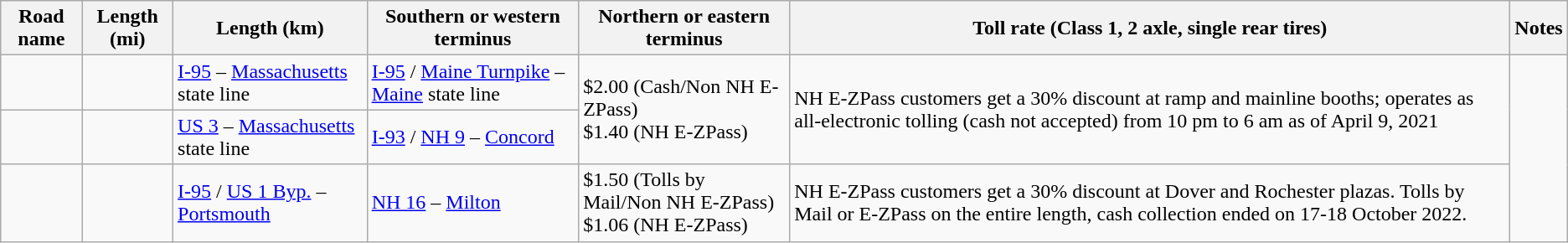<table class=wikitable>
<tr>
<th scope=col>Road name</th>
<th scope=col>Length (mi)</th>
<th scope=col>Length (km)</th>
<th scope=col>Southern or western terminus</th>
<th scope=col>Northern or eastern terminus</th>
<th scope=col>Toll rate (Class 1, 2 axle, single rear tires)</th>
<th scope=col>Notes</th>
</tr>
<tr>
<td></td>
<td></td>
<td><a href='#'>I-95</a> – <a href='#'>Massachusetts</a> state line</td>
<td><a href='#'>I-95</a> / <a href='#'>Maine Turnpike</a> – <a href='#'>Maine</a> state line</td>
<td rowspan="2">$2.00 (Cash/Non NH E-ZPass)<br>$1.40 (NH E-ZPass)</td>
<td rowspan="2">NH E-ZPass customers get a 30% discount at ramp and mainline booths; operates as all-electronic tolling (cash not accepted) from 10 pm to 6 am as of April 9, 2021</td>
</tr>
<tr>
<td></td>
<td></td>
<td><a href='#'>US 3</a> – <a href='#'>Massachusetts</a> state line</td>
<td><a href='#'>I-93</a> / <a href='#'>NH 9</a> – <a href='#'>Concord</a></td>
</tr>
<tr>
<td></td>
<td></td>
<td><a href='#'>I-95</a> / <a href='#'>US 1 Byp.</a> – <a href='#'>Portsmouth</a></td>
<td><a href='#'>NH 16</a> – <a href='#'>Milton</a></td>
<td>$1.50 (Tolls by Mail/Non NH E-ZPass)<br>$1.06 (NH E-ZPass)</td>
<td>NH E-ZPass customers get a 30% discount at Dover and Rochester plazas. Tolls by Mail or E-ZPass on the entire length, cash collection ended on 17-18 October 2022.</td>
</tr>
</table>
